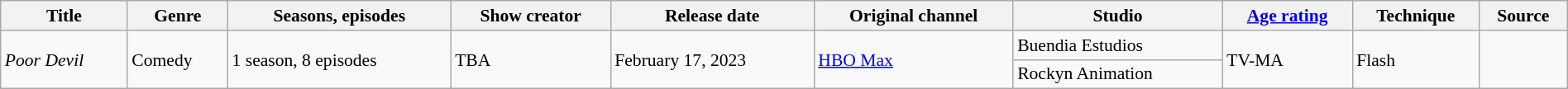<table class="wikitable sortable" style="text-align: left; font-size:90%; width:100%;">
<tr>
<th>Title</th>
<th>Genre</th>
<th>Seasons, episodes</th>
<th>Show creator</th>
<th>Release date</th>
<th>Original channel</th>
<th>Studio</th>
<th><a href='#'>Age rating</a></th>
<th>Technique</th>
<th>Source</th>
</tr>
<tr>
<td rowspan="2"><em>Poor Devil</em></td>
<td rowspan="2">Comedy</td>
<td rowspan="2">1 season, 8 episodes</td>
<td rowspan="2">TBA</td>
<td rowspan="2">February 17, 2023</td>
<td rowspan="2"><a href='#'>HBO Max</a></td>
<td>Buendia Estudios</td>
<td rowspan="2">TV-MA</td>
<td rowspan="2">Flash</td>
<td rowspan="2"></td>
</tr>
<tr>
<td>Rockyn Animation</td>
</tr>
</table>
